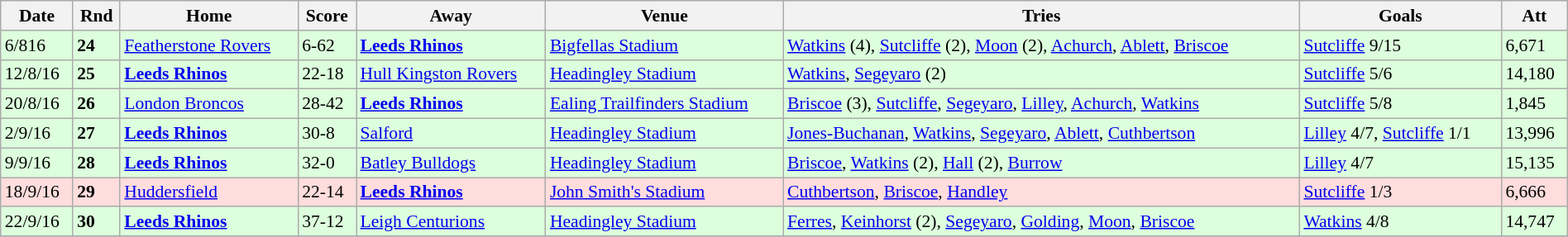<table class="wikitable" style="font-size:90%;" width="100%">
<tr>
<th>Date</th>
<th>Rnd</th>
<th>Home</th>
<th>Score</th>
<th>Away</th>
<th>Venue</th>
<th>Tries</th>
<th>Goals</th>
<th>Att</th>
</tr>
<tr style="background:#ddffdd;" width=20 | >
<td>6/816</td>
<td><strong>24</strong></td>
<td> <a href='#'>Featherstone Rovers</a></td>
<td>6-62</td>
<td> <strong><a href='#'>Leeds Rhinos</a></strong></td>
<td><a href='#'>Bigfellas Stadium</a></td>
<td><a href='#'>Watkins</a> (4), <a href='#'>Sutcliffe</a> (2), <a href='#'>Moon</a> (2), <a href='#'>Achurch</a>, <a href='#'>Ablett</a>, <a href='#'>Briscoe</a></td>
<td><a href='#'>Sutcliffe</a> 9/15</td>
<td>6,671</td>
</tr>
<tr style="background:#ddffdd;" width=20 | >
<td>12/8/16</td>
<td><strong>25</strong></td>
<td> <strong><a href='#'>Leeds Rhinos</a></strong></td>
<td>22-18</td>
<td> <a href='#'>Hull Kingston Rovers</a></td>
<td><a href='#'>Headingley Stadium</a></td>
<td><a href='#'>Watkins</a>, <a href='#'>Segeyaro</a> (2)</td>
<td><a href='#'>Sutcliffe</a> 5/6</td>
<td>14,180</td>
</tr>
<tr style="background:#ddffdd;" width=20 | >
<td>20/8/16</td>
<td><strong>26</strong></td>
<td> <a href='#'>London Broncos</a></td>
<td>28-42</td>
<td> <strong><a href='#'>Leeds Rhinos</a></strong></td>
<td><a href='#'>Ealing Trailfinders Stadium</a></td>
<td><a href='#'>Briscoe</a> (3), <a href='#'>Sutcliffe</a>, <a href='#'>Segeyaro</a>, <a href='#'>Lilley</a>, <a href='#'>Achurch</a>, <a href='#'>Watkins</a></td>
<td><a href='#'>Sutcliffe</a> 5/8</td>
<td>1,845</td>
</tr>
<tr style="background:#ddffdd;" width=20 | >
<td>2/9/16</td>
<td><strong>27</strong></td>
<td> <strong><a href='#'>Leeds Rhinos</a></strong></td>
<td>30-8</td>
<td> <a href='#'>Salford</a></td>
<td><a href='#'>Headingley Stadium</a></td>
<td><a href='#'>Jones-Buchanan</a>, <a href='#'>Watkins</a>, <a href='#'>Segeyaro</a>, <a href='#'>Ablett</a>, <a href='#'>Cuthbertson</a></td>
<td><a href='#'>Lilley</a> 4/7, <a href='#'>Sutcliffe</a> 1/1</td>
<td>13,996</td>
</tr>
<tr style="background:#ddffdd;" width=20 | >
<td>9/9/16</td>
<td><strong>28</strong></td>
<td> <strong><a href='#'>Leeds Rhinos</a></strong></td>
<td>32-0</td>
<td> <a href='#'>Batley Bulldogs</a></td>
<td><a href='#'>Headingley Stadium</a></td>
<td><a href='#'>Briscoe</a>, <a href='#'>Watkins</a> (2), <a href='#'>Hall</a> (2), <a href='#'>Burrow</a></td>
<td><a href='#'>Lilley</a> 4/7</td>
<td>15,135</td>
</tr>
<tr style="background:#ffdddd;" width=20 | >
<td>18/9/16</td>
<td><strong>29</strong></td>
<td> <a href='#'>Huddersfield</a></td>
<td>22-14</td>
<td> <strong><a href='#'>Leeds Rhinos</a></strong></td>
<td><a href='#'>John Smith's Stadium</a></td>
<td><a href='#'>Cuthbertson</a>, <a href='#'>Briscoe</a>, <a href='#'>Handley</a></td>
<td><a href='#'>Sutcliffe</a> 1/3</td>
<td>6,666</td>
</tr>
<tr style="background:#ddffdd;" width=20 | >
<td>22/9/16</td>
<td><strong>30</strong></td>
<td> <strong><a href='#'>Leeds Rhinos</a></strong></td>
<td>37-12</td>
<td> <a href='#'>Leigh Centurions</a></td>
<td><a href='#'>Headingley Stadium</a></td>
<td><a href='#'>Ferres</a>, <a href='#'>Keinhorst</a> (2), <a href='#'>Segeyaro</a>, <a href='#'>Golding</a>, <a href='#'>Moon</a>, <a href='#'>Briscoe</a></td>
<td><a href='#'>Watkins</a> 4/8</td>
<td>14,747</td>
</tr>
<tr>
</tr>
</table>
